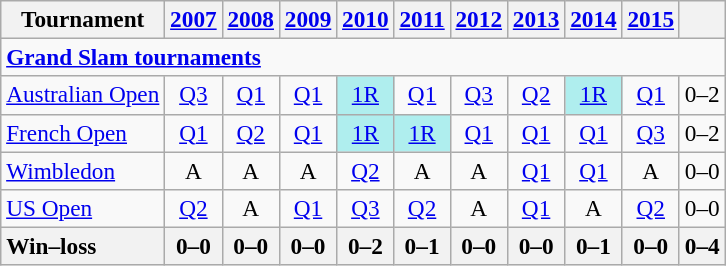<table class=wikitable style=text-align:center;font-size:97%>
<tr>
<th>Tournament</th>
<th><a href='#'>2007</a></th>
<th><a href='#'>2008</a></th>
<th><a href='#'>2009</a></th>
<th><a href='#'>2010</a></th>
<th><a href='#'>2011</a></th>
<th><a href='#'>2012</a></th>
<th><a href='#'>2013</a></th>
<th><a href='#'>2014</a></th>
<th><a href='#'>2015</a></th>
<th></th>
</tr>
<tr>
<td colspan=17 align=left><strong><a href='#'>Grand Slam tournaments</a></strong></td>
</tr>
<tr>
<td align=left><a href='#'>Australian Open</a></td>
<td><a href='#'>Q3</a></td>
<td><a href='#'>Q1</a></td>
<td><a href='#'>Q1</a></td>
<td bgcolor=afeeee><a href='#'>1R</a></td>
<td><a href='#'>Q1</a></td>
<td><a href='#'>Q3</a></td>
<td><a href='#'>Q2</a></td>
<td bgcolor=afeeee><a href='#'>1R</a></td>
<td><a href='#'>Q1</a></td>
<td>0–2</td>
</tr>
<tr>
<td align=left><a href='#'>French Open</a></td>
<td><a href='#'>Q1</a></td>
<td><a href='#'>Q2</a></td>
<td><a href='#'>Q1</a></td>
<td bgcolor=afeeee><a href='#'>1R</a></td>
<td bgcolor=afeeee><a href='#'>1R</a></td>
<td><a href='#'>Q1</a></td>
<td><a href='#'>Q1</a></td>
<td><a href='#'>Q1</a></td>
<td><a href='#'>Q3</a></td>
<td>0–2</td>
</tr>
<tr>
<td align=left><a href='#'>Wimbledon</a></td>
<td>A</td>
<td>A</td>
<td>A</td>
<td><a href='#'>Q2</a></td>
<td>A</td>
<td>A</td>
<td><a href='#'>Q1</a></td>
<td><a href='#'>Q1</a></td>
<td>A</td>
<td>0–0</td>
</tr>
<tr>
<td align=left><a href='#'>US Open</a></td>
<td><a href='#'>Q2</a></td>
<td>A</td>
<td><a href='#'>Q1</a></td>
<td><a href='#'>Q3</a></td>
<td><a href='#'>Q2</a></td>
<td>A</td>
<td><a href='#'>Q1</a></td>
<td>A</td>
<td><a href='#'>Q2</a></td>
<td>0–0</td>
</tr>
<tr>
<th style=text-align:left>Win–loss</th>
<th>0–0</th>
<th>0–0</th>
<th>0–0</th>
<th>0–2</th>
<th>0–1</th>
<th>0–0</th>
<th>0–0</th>
<th>0–1</th>
<th>0–0</th>
<th>0–4</th>
</tr>
</table>
